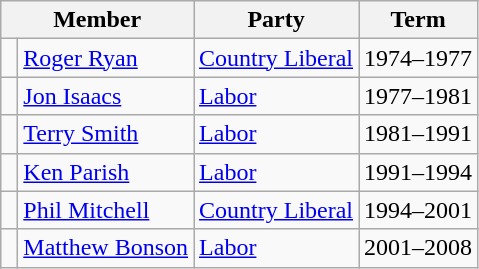<table class="wikitable">
<tr>
<th colspan="2">Member</th>
<th>Party</th>
<th>Term</th>
</tr>
<tr>
<td> </td>
<td><a href='#'>Roger Ryan</a></td>
<td><a href='#'>Country Liberal</a></td>
<td>1974–1977</td>
</tr>
<tr>
<td> </td>
<td><a href='#'>Jon Isaacs</a></td>
<td><a href='#'>Labor</a></td>
<td>1977–1981</td>
</tr>
<tr>
<td> </td>
<td><a href='#'>Terry Smith</a></td>
<td><a href='#'>Labor</a></td>
<td>1981–1991</td>
</tr>
<tr>
<td> </td>
<td><a href='#'>Ken Parish</a></td>
<td><a href='#'>Labor</a></td>
<td>1991–1994</td>
</tr>
<tr>
<td> </td>
<td><a href='#'>Phil Mitchell</a></td>
<td><a href='#'>Country Liberal</a></td>
<td>1994–2001</td>
</tr>
<tr>
<td> </td>
<td><a href='#'>Matthew Bonson</a></td>
<td><a href='#'>Labor</a></td>
<td>2001–2008</td>
</tr>
</table>
